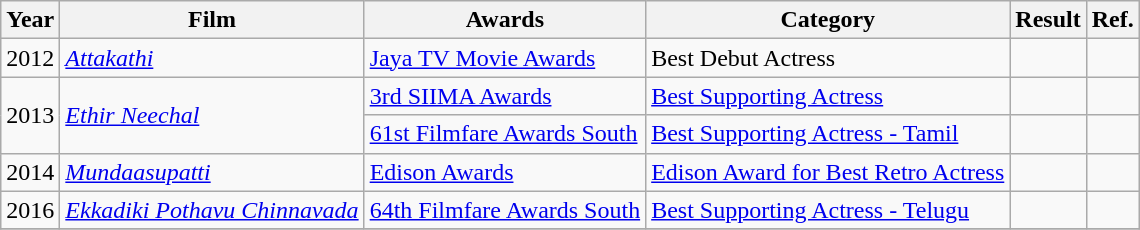<table class="wikitable">
<tr>
<th>Year</th>
<th>Film</th>
<th>Awards</th>
<th>Category</th>
<th>Result</th>
<th>Ref.</th>
</tr>
<tr>
<td>2012</td>
<td><em><a href='#'>Attakathi</a></em></td>
<td><a href='#'>Jaya TV Movie Awards</a></td>
<td>Best Debut Actress</td>
<td></td>
<td></td>
</tr>
<tr>
<td rowspan = '2'>2013</td>
<td rowspan = '2'><em><a href='#'>Ethir Neechal</a></em></td>
<td><a href='#'>3rd SIIMA Awards</a></td>
<td><a href='#'>Best Supporting Actress</a></td>
<td></td>
<td></td>
</tr>
<tr>
<td><a href='#'>61st Filmfare Awards South</a></td>
<td><a href='#'>Best Supporting Actress - Tamil</a></td>
<td></td>
<td></td>
</tr>
<tr>
<td>2014</td>
<td><em><a href='#'>Mundaasupatti</a></em></td>
<td><a href='#'>Edison Awards</a></td>
<td><a href='#'>Edison Award for Best Retro Actress</a></td>
<td></td>
<td></td>
</tr>
<tr>
<td>2016</td>
<td><em><a href='#'>Ekkadiki Pothavu Chinnavada</a></em></td>
<td><a href='#'>64th Filmfare Awards South</a></td>
<td><a href='#'>Best Supporting Actress - Telugu</a></td>
<td></td>
<td></td>
</tr>
<tr>
</tr>
</table>
